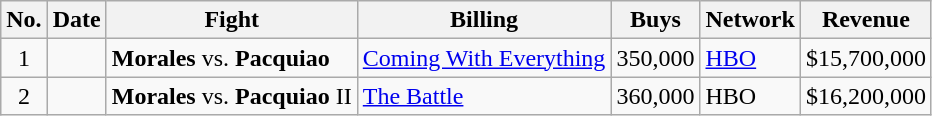<table class="wikitable">
<tr>
<th>No.</th>
<th>Date</th>
<th>Fight</th>
<th>Billing</th>
<th>Buys</th>
<th>Network</th>
<th>Revenue</th>
</tr>
<tr>
<td style="text-align:center">1</td>
<td style="text-align:center"></td>
<td><strong>Morales</strong> vs. <strong>Pacquiao</strong></td>
<td><a href='#'>Coming With Everything</a></td>
<td>350,000</td>
<td><a href='#'>HBO</a></td>
<td>$15,700,000</td>
</tr>
<tr>
<td style="text-align:center">2</td>
<td style="text-align:center"></td>
<td><strong>Morales</strong> vs. <strong>Pacquiao</strong> II</td>
<td><a href='#'>The Battle</a></td>
<td>360,000</td>
<td>HBO</td>
<td>$16,200,000</td>
</tr>
</table>
